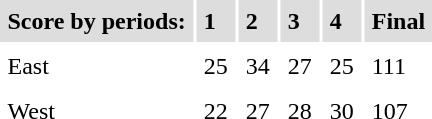<table cellpadding=5>
<tr bgcolor="#dddddd">
<td><strong>Score by periods:</strong></td>
<td><strong>1</strong></td>
<td><strong>2</strong></td>
<td><strong>3</strong></td>
<td><strong>4</strong></td>
<td><strong>Final</strong></td>
</tr>
<tr>
<td>East</td>
<td>25</td>
<td>34</td>
<td>27</td>
<td>25</td>
<td>111</td>
</tr>
<tr>
<td>West</td>
<td>22</td>
<td>27</td>
<td>28</td>
<td>30</td>
<td>107</td>
</tr>
<tr>
</tr>
</table>
